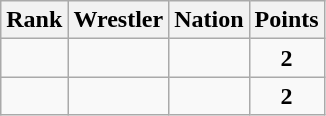<table class="wikitable sortable" style="text-align:center;">
<tr>
<th>Rank</th>
<th>Wrestler</th>
<th>Nation</th>
<th>Points</th>
</tr>
<tr>
<td></td>
<td align=left></td>
<td align=left></td>
<td><strong>2</strong></td>
</tr>
<tr>
<td></td>
<td align=left></td>
<td align=left></td>
<td><strong>2</strong></td>
</tr>
</table>
